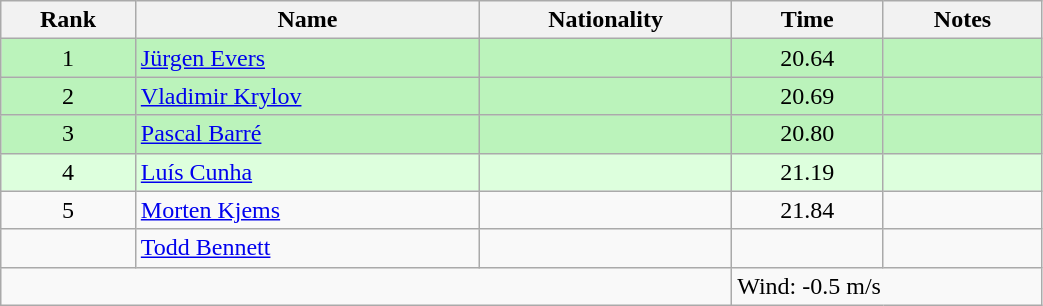<table class="wikitable sortable" style="text-align:center;width: 55%">
<tr>
<th>Rank</th>
<th>Name</th>
<th>Nationality</th>
<th>Time</th>
<th>Notes</th>
</tr>
<tr bgcolor=bbf3bb>
<td>1</td>
<td align=left><a href='#'>Jürgen Evers</a></td>
<td align=left></td>
<td>20.64</td>
<td></td>
</tr>
<tr bgcolor=bbf3bb>
<td>2</td>
<td align=left><a href='#'>Vladimir Krylov</a></td>
<td align=left></td>
<td>20.69</td>
<td></td>
</tr>
<tr bgcolor=bbf3bb>
<td>3</td>
<td align=left><a href='#'>Pascal Barré</a></td>
<td align=left></td>
<td>20.80</td>
<td></td>
</tr>
<tr bgcolor=ddffdd>
<td>4</td>
<td align=left><a href='#'>Luís Cunha</a></td>
<td align=left></td>
<td>21.19</td>
<td></td>
</tr>
<tr>
<td>5</td>
<td align=left><a href='#'>Morten Kjems</a></td>
<td align=left></td>
<td>21.84</td>
<td></td>
</tr>
<tr>
<td></td>
<td align=left><a href='#'>Todd Bennett</a></td>
<td align=left></td>
<td></td>
<td></td>
</tr>
<tr class="sortbottom">
<td colspan="3"></td>
<td colspan="2" style="text-align:left;">Wind: -0.5 m/s</td>
</tr>
</table>
